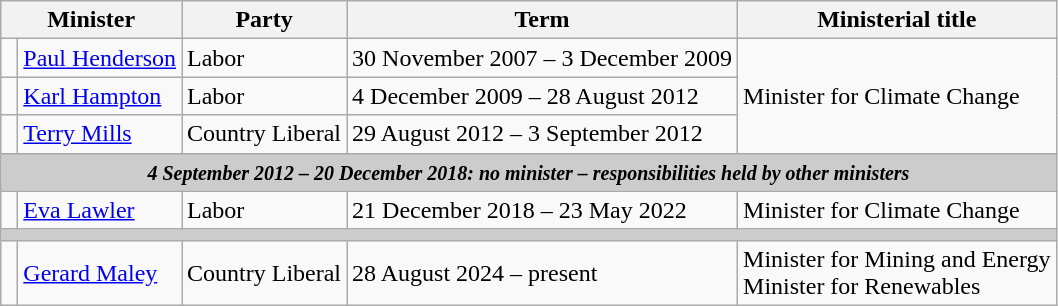<table class="sortable wikitable">
<tr>
<th colspan=2>Minister</th>
<th>Party</th>
<th>Term </th>
<th>Ministerial title</th>
</tr>
<tr>
<td> </td>
<td><a href='#'>Paul Henderson</a></td>
<td>Labor</td>
<td>30 November 2007 – 3 December 2009</td>
<td rowspan="3">Minister for Climate Change</td>
</tr>
<tr>
<td> </td>
<td><a href='#'>Karl Hampton</a></td>
<td>Labor</td>
<td>4 December 2009 – 28 August 2012</td>
</tr>
<tr>
<td> </td>
<td><a href='#'>Terry Mills</a></td>
<td>Country Liberal</td>
<td>29 August 2012 – 3 September 2012</td>
</tr>
<tr>
<th colspan=5 style="background: #cccccc;"><small><strong><em>4 September 2012 – 20 December 2018: no minister – responsibilities held by other ministers</em></strong></small></th>
</tr>
<tr>
<td> </td>
<td><a href='#'>Eva Lawler</a></td>
<td>Labor</td>
<td>21 December 2018 – 23 May 2022</td>
<td>Minister for Climate Change</td>
</tr>
<tr>
<th colspan="8" style="background: #cccccc;"></th>
</tr>
<tr>
<td> </td>
<td><a href='#'>Gerard Maley</a></td>
<td>Country Liberal</td>
<td>28 August 2024 – present</td>
<td>Minister for Mining and Energy<br>Minister for Renewables</td>
</tr>
</table>
